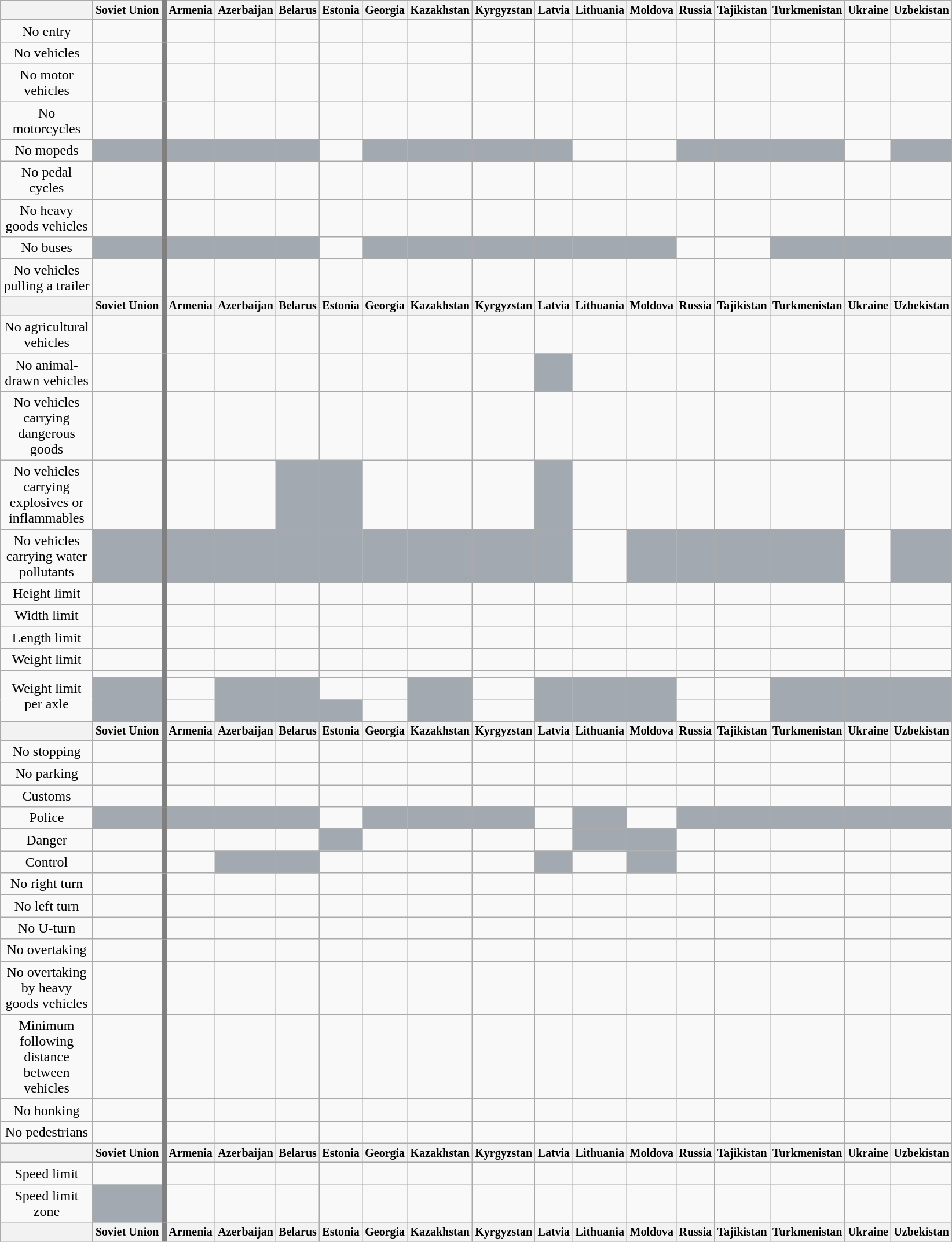<table class="wikitable" style="text-align:center;">
<tr style="font-size:smaller;">
<th width="100"></th>
<th style="border-right: solid 6px grey;">Soviet Union</th>
<th>Armenia</th>
<th>Azerbaijan</th>
<th>Belarus</th>
<th>Estonia</th>
<th>Georgia</th>
<th>Kazakhstan</th>
<th>Kyrgyzstan</th>
<th>Latvia</th>
<th>Lithuania</th>
<th>Moldova</th>
<th>Russia</th>
<th>Tajikistan</th>
<th>Turkmenistan</th>
<th>Ukraine</th>
<th>Uzbekistan</th>
</tr>
<tr>
<td>No entry</td>
<td style="border-right: solid 6px grey;"></td>
<td></td>
<td></td>
<td></td>
<td></td>
<td></td>
<td></td>
<td></td>
<td></td>
<td></td>
<td></td>
<td></td>
<td></td>
<td></td>
<td></td>
<td></td>
</tr>
<tr>
<td>No vehicles</td>
<td style="border-right: solid 6px grey;"></td>
<td></td>
<td></td>
<td></td>
<td></td>
<td></td>
<td></td>
<td></td>
<td></td>
<td></td>
<td></td>
<td></td>
<td></td>
<td></td>
<td></td>
<td></td>
</tr>
<tr>
<td>No motor vehicles</td>
<td style="border-right: solid 6px grey;"></td>
<td></td>
<td></td>
<td></td>
<td></td>
<td></td>
<td></td>
<td></td>
<td></td>
<td></td>
<td></td>
<td></td>
<td></td>
<td></td>
<td></td>
<td></td>
</tr>
<tr>
<td>No motorcycles</td>
<td style="border-right: solid 6px grey;"></td>
<td></td>
<td></td>
<td></td>
<td></td>
<td></td>
<td></td>
<td></td>
<td></td>
<td></td>
<td></td>
<td></td>
<td></td>
<td></td>
<td></td>
<td></td>
</tr>
<tr>
<td>No mopeds</td>
<td style="background: #a2a9b1; border-right: solid 6px grey;"></td>
<td style="background: #a2a9b1;"></td>
<td style="background: #a2a9b1;"></td>
<td style="background: #a2a9b1;"></td>
<td></td>
<td style="background: #a2a9b1;"></td>
<td style="background: #a2a9b1;"></td>
<td style="background: #a2a9b1;"></td>
<td style="background: #a2a9b1;"></td>
<td></td>
<td></td>
<td style="background: #a2a9b1;"></td>
<td style="background: #a2a9b1;"></td>
<td style="background: #a2a9b1;"></td>
<td></td>
<td style="background: #a2a9b1;"></td>
</tr>
<tr>
<td>No pedal cycles</td>
<td style="border-right: solid 6px grey;"></td>
<td></td>
<td></td>
<td></td>
<td></td>
<td></td>
<td></td>
<td></td>
<td></td>
<td></td>
<td></td>
<td></td>
<td></td>
<td></td>
<td></td>
<td></td>
</tr>
<tr>
<td>No heavy goods vehicles</td>
<td style="border-right: solid 6px grey;"></td>
<td></td>
<td></td>
<td></td>
<td></td>
<td></td>
<td></td>
<td></td>
<td></td>
<td></td>
<td></td>
<td></td>
<td></td>
<td></td>
<td></td>
<td></td>
</tr>
<tr>
<td>No buses</td>
<td style="background: #a2a9b1; border-right: solid 6px grey;"></td>
<td style="background: #a2a9b1;"></td>
<td style="background: #a2a9b1;"></td>
<td style="background: #a2a9b1;"></td>
<td></td>
<td style="background: #a2a9b1;"></td>
<td style="background: #a2a9b1;"></td>
<td style="background: #a2a9b1;"></td>
<td style="background: #a2a9b1;"></td>
<td style="background: #a2a9b1;"></td>
<td style="background: #a2a9b1;"></td>
<td></td>
<td></td>
<td style="background: #a2a9b1;"></td>
<td style="background: #a2a9b1;"></td>
<td style="background: #a2a9b1;"></td>
</tr>
<tr>
<td>No vehicles pulling a trailer</td>
<td style="border-right: solid 6px grey;"></td>
<td></td>
<td></td>
<td></td>
<td></td>
<td></td>
<td></td>
<td></td>
<td></td>
<td></td>
<td></td>
<td></td>
<td></td>
<td></td>
<td></td>
<td></td>
</tr>
<tr style="font-size:smaller;">
<th width="100"></th>
<th style="border-right: solid 6px grey;">Soviet Union</th>
<th>Armenia</th>
<th>Azerbaijan</th>
<th>Belarus</th>
<th>Estonia</th>
<th>Georgia</th>
<th>Kazakhstan</th>
<th>Kyrgyzstan</th>
<th>Latvia</th>
<th>Lithuania</th>
<th>Moldova</th>
<th>Russia</th>
<th>Tajikistan</th>
<th>Turkmenistan</th>
<th>Ukraine</th>
<th>Uzbekistan</th>
</tr>
<tr>
<td>No agricultural vehicles</td>
<td style="border-right: solid 6px grey;"></td>
<td></td>
<td></td>
<td></td>
<td></td>
<td></td>
<td></td>
<td></td>
<td></td>
<td></td>
<td></td>
<td></td>
<td></td>
<td></td>
<td></td>
<td></td>
</tr>
<tr>
<td>No animal-drawn vehicles</td>
<td style="border-right: solid 6px grey;"></td>
<td></td>
<td></td>
<td></td>
<td></td>
<td></td>
<td></td>
<td></td>
<td style="background: #a2a9b1;"></td>
<td></td>
<td></td>
<td></td>
<td></td>
<td></td>
<td></td>
<td></td>
</tr>
<tr>
<td>No vehicles carrying dangerous goods</td>
<td style="border-right: solid 6px grey;"></td>
<td></td>
<td></td>
<td></td>
<td></td>
<td></td>
<td></td>
<td></td>
<td></td>
<td></td>
<td></td>
<td></td>
<td></td>
<td></td>
<td></td>
<td></td>
</tr>
<tr>
<td>No vehicles carrying explosives or inflammables</td>
<td style="border-right: solid 6px grey;"></td>
<td></td>
<td></td>
<td style="background: #a2a9b1;"></td>
<td style="background: #a2a9b1;"></td>
<td></td>
<td></td>
<td></td>
<td style="background: #a2a9b1;"></td>
<td></td>
<td></td>
<td></td>
<td></td>
<td></td>
<td></td>
<td></td>
</tr>
<tr>
<td>No vehicles carrying water pollutants</td>
<td style="background: #a2a9b1; border-right: solid 6px grey;"></td>
<td style="background: #a2a9b1;"></td>
<td style="background: #a2a9b1;"></td>
<td style="background: #a2a9b1;"></td>
<td style="background: #a2a9b1;"></td>
<td style="background: #a2a9b1;"></td>
<td style="background: #a2a9b1;"></td>
<td style="background: #a2a9b1;"></td>
<td style="background: #a2a9b1;"></td>
<td></td>
<td style="background: #a2a9b1;"></td>
<td style="background: #a2a9b1;"></td>
<td style="background: #a2a9b1;"></td>
<td style="background: #a2a9b1;"></td>
<td></td>
<td style="background: #a2a9b1;"></td>
</tr>
<tr>
<td>Height limit</td>
<td style="border-right: solid 6px grey;"></td>
<td></td>
<td></td>
<td></td>
<td></td>
<td></td>
<td></td>
<td></td>
<td></td>
<td></td>
<td></td>
<td></td>
<td></td>
<td></td>
<td></td>
<td></td>
</tr>
<tr>
<td>Width limit</td>
<td style="border-right: solid 6px grey;"></td>
<td></td>
<td></td>
<td></td>
<td></td>
<td></td>
<td></td>
<td></td>
<td></td>
<td></td>
<td></td>
<td></td>
<td></td>
<td></td>
<td></td>
<td></td>
</tr>
<tr>
<td>Length limit</td>
<td style="border-right: solid 6px grey;"></td>
<td></td>
<td></td>
<td></td>
<td></td>
<td></td>
<td></td>
<td></td>
<td></td>
<td></td>
<td></td>
<td></td>
<td></td>
<td></td>
<td></td>
<td></td>
</tr>
<tr>
<td>Weight limit</td>
<td style="border-right: solid 6px grey;"></td>
<td></td>
<td></td>
<td></td>
<td></td>
<td></td>
<td></td>
<td></td>
<td></td>
<td></td>
<td></td>
<td></td>
<td></td>
<td></td>
<td></td>
<td></td>
</tr>
<tr>
<td scope="col" rowspan="3">Weight limit per axle</td>
<td style="border-right: solid 6px grey;"></td>
<td></td>
<td></td>
<td></td>
<td></td>
<td></td>
<td></td>
<td></td>
<td></td>
<td></td>
<td></td>
<td></td>
<td></td>
<td></td>
<td></td>
<td></td>
</tr>
<tr>
<td rowspan="2" style="border-right: solid 6px grey; background: #a2a9b1;"></td>
<td><br></td>
<td rowspan="2" style="background: #a2a9b1;"></td>
<td rowspan="2" style="background: #a2a9b1;"></td>
<td></td>
<td><br></td>
<td rowspan="2" style="background: #a2a9b1;"></td>
<td><br></td>
<td rowspan="2" style="background: #a2a9b1;"></td>
<td rowspan="2" style="background: #a2a9b1;"></td>
<td rowspan="2" style="background: #a2a9b1;"></td>
<td><br></td>
<td><br></td>
<td rowspan="2" style="background: #a2a9b1;"></td>
<td rowspan="2" style="background: #a2a9b1;"></td>
<td rowspan="2" style="background: #a2a9b1;"></td>
</tr>
<tr>
<td><br></td>
<td style="background: #a2a9b1;"></td>
<td><br></td>
<td><br></td>
<td><br></td>
<td><br></td>
</tr>
<tr style="font-size:smaller;">
<th width="100"></th>
<th style="border-right: solid 6px grey;">Soviet Union</th>
<th>Armenia</th>
<th>Azerbaijan</th>
<th>Belarus</th>
<th>Estonia</th>
<th>Georgia</th>
<th>Kazakhstan</th>
<th>Kyrgyzstan</th>
<th>Latvia</th>
<th>Lithuania</th>
<th>Moldova</th>
<th>Russia</th>
<th>Tajikistan</th>
<th>Turkmenistan</th>
<th>Ukraine</th>
<th>Uzbekistan</th>
</tr>
<tr>
<td>No stopping</td>
<td style="border-right: solid 6px grey;"></td>
<td></td>
<td></td>
<td></td>
<td></td>
<td></td>
<td></td>
<td></td>
<td></td>
<td></td>
<td></td>
<td></td>
<td></td>
<td></td>
<td></td>
<td></td>
</tr>
<tr>
<td>No parking</td>
<td style="border-right: solid 6px grey;"></td>
<td></td>
<td></td>
<td></td>
<td></td>
<td></td>
<td></td>
<td></td>
<td></td>
<td></td>
<td></td>
<td></td>
<td></td>
<td></td>
<td></td>
<td></td>
</tr>
<tr>
<td>Customs</td>
<td style="border-right: solid 6px grey;"></td>
<td></td>
<td></td>
<td></td>
<td></td>
<td></td>
<td></td>
<td></td>
<td></td>
<td></td>
<td></td>
<td></td>
<td></td>
<td></td>
<td></td>
<td></td>
</tr>
<tr>
<td>Police</td>
<td style="background: #a2a9b1; border-right: solid 6px grey;"></td>
<td style="background: #a2a9b1;"></td>
<td style="background: #a2a9b1;"></td>
<td style="background: #a2a9b1;"></td>
<td></td>
<td style="background: #a2a9b1;"></td>
<td style="background: #a2a9b1;"></td>
<td style="background: #a2a9b1;"></td>
<td></td>
<td style="background: #a2a9b1;"></td>
<td></td>
<td style="background: #a2a9b1;"></td>
<td style="background: #a2a9b1;"></td>
<td style="background: #a2a9b1;"></td>
<td style="background: #a2a9b1;"></td>
<td style="background: #a2a9b1;"></td>
</tr>
<tr>
<td>Danger</td>
<td style="border-right: solid 6px grey;"></td>
<td></td>
<td></td>
<td></td>
<td style="background: #a2a9b1;"></td>
<td></td>
<td></td>
<td></td>
<td></td>
<td style="background: #a2a9b1;"></td>
<td style="background: #a2a9b1;"></td>
<td></td>
<td></td>
<td></td>
<td></td>
<td></td>
</tr>
<tr>
<td>Control</td>
<td style="border-right: solid 6px grey;"></td>
<td></td>
<td style="background: #a2a9b1;"></td>
<td style="background: #a2a9b1;"></td>
<td></td>
<td></td>
<td></td>
<td></td>
<td style="background: #a2a9b1;"></td>
<td></td>
<td style="background: #a2a9b1;"></td>
<td></td>
<td></td>
<td></td>
<td></td>
<td></td>
</tr>
<tr>
<td>No right turn</td>
<td style="border-right: solid 6px grey;"></td>
<td></td>
<td></td>
<td></td>
<td></td>
<td></td>
<td></td>
<td></td>
<td></td>
<td></td>
<td></td>
<td></td>
<td></td>
<td></td>
<td></td>
<td></td>
</tr>
<tr>
<td>No left turn</td>
<td style="border-right: solid 6px grey;"></td>
<td></td>
<td></td>
<td></td>
<td></td>
<td></td>
<td></td>
<td></td>
<td></td>
<td></td>
<td></td>
<td></td>
<td></td>
<td></td>
<td></td>
<td></td>
</tr>
<tr>
<td>No U-turn</td>
<td style="border-right: solid 6px grey;"></td>
<td></td>
<td></td>
<td></td>
<td></td>
<td></td>
<td></td>
<td></td>
<td></td>
<td></td>
<td></td>
<td></td>
<td></td>
<td></td>
<td></td>
<td></td>
</tr>
<tr>
<td>No overtaking</td>
<td style="border-right: solid 6px grey;"></td>
<td></td>
<td></td>
<td></td>
<td></td>
<td></td>
<td></td>
<td></td>
<td></td>
<td></td>
<td></td>
<td></td>
<td></td>
<td></td>
<td></td>
<td></td>
</tr>
<tr>
<td>No overtaking by heavy goods vehicles</td>
<td style="border-right: solid 6px grey;"></td>
<td></td>
<td></td>
<td></td>
<td></td>
<td></td>
<td></td>
<td></td>
<td></td>
<td></td>
<td></td>
<td></td>
<td></td>
<td></td>
<td></td>
<td></td>
</tr>
<tr>
<td>Minimum following distance between vehicles</td>
<td style="border-right: solid 6px grey;"></td>
<td></td>
<td></td>
<td></td>
<td></td>
<td></td>
<td></td>
<td></td>
<td></td>
<td></td>
<td></td>
<td></td>
<td></td>
<td></td>
<td></td>
<td></td>
</tr>
<tr>
<td>No honking</td>
<td style="border-right: solid 6px grey;"></td>
<td></td>
<td></td>
<td></td>
<td></td>
<td></td>
<td></td>
<td></td>
<td></td>
<td></td>
<td></td>
<td></td>
<td></td>
<td></td>
<td></td>
<td></td>
</tr>
<tr>
<td>No pedestrians</td>
<td style="border-right: solid 6px grey;"></td>
<td></td>
<td></td>
<td></td>
<td></td>
<td></td>
<td></td>
<td></td>
<td></td>
<td></td>
<td></td>
<td></td>
<td></td>
<td></td>
<td></td>
<td></td>
</tr>
<tr style="font-size:smaller;">
<th width="100"></th>
<th style="border-right: solid 6px grey;">Soviet Union</th>
<th>Armenia</th>
<th>Azerbaijan</th>
<th>Belarus</th>
<th>Estonia</th>
<th>Georgia</th>
<th>Kazakhstan</th>
<th>Kyrgyzstan</th>
<th>Latvia</th>
<th>Lithuania</th>
<th>Moldova</th>
<th>Russia</th>
<th>Tajikistan</th>
<th>Turkmenistan</th>
<th>Ukraine</th>
<th>Uzbekistan</th>
</tr>
<tr>
<td>Speed limit</td>
<td style="border-right: solid 6px grey;"></td>
<td></td>
<td></td>
<td></td>
<td></td>
<td></td>
<td></td>
<td></td>
<td></td>
<td></td>
<td></td>
<td></td>
<td></td>
<td></td>
<td></td>
<td></td>
</tr>
<tr>
<td>Speed limit zone</td>
<td style="border-right: solid 6px grey; background: #a2a9b1;"></td>
<td></td>
<td></td>
<td></td>
<td></td>
<td></td>
<td></td>
<td></td>
<td></td>
<td></td>
<td></td>
<td></td>
<td></td>
<td></td>
<td></td>
<td></td>
</tr>
<tr style="font-size:smaller;">
<th width="100"></th>
<th style="border-right: solid 6px grey;">Soviet Union</th>
<th>Armenia</th>
<th>Azerbaijan</th>
<th>Belarus</th>
<th>Estonia</th>
<th>Georgia</th>
<th>Kazakhstan</th>
<th>Kyrgyzstan</th>
<th>Latvia</th>
<th>Lithuania</th>
<th>Moldova</th>
<th>Russia</th>
<th>Tajikistan</th>
<th>Turkmenistan</th>
<th>Ukraine</th>
<th>Uzbekistan</th>
</tr>
</table>
